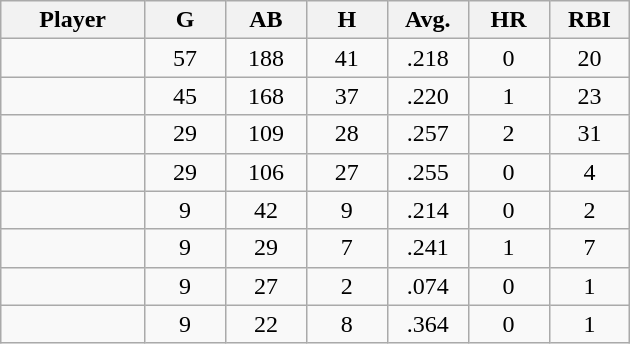<table class="wikitable sortable">
<tr>
<th bgcolor="#DDDDFF" width="16%">Player</th>
<th bgcolor="#DDDDFF" width="9%">G</th>
<th bgcolor="#DDDDFF" width="9%">AB</th>
<th bgcolor="#DDDDFF" width="9%">H</th>
<th bgcolor="#DDDDFF" width="9%">Avg.</th>
<th bgcolor="#DDDDFF" width="9%">HR</th>
<th bgcolor="#DDDDFF" width="9%">RBI</th>
</tr>
<tr align="center">
<td></td>
<td>57</td>
<td>188</td>
<td>41</td>
<td>.218</td>
<td>0</td>
<td>20</td>
</tr>
<tr align="center">
<td></td>
<td>45</td>
<td>168</td>
<td>37</td>
<td>.220</td>
<td>1</td>
<td>23</td>
</tr>
<tr align="center">
<td></td>
<td>29</td>
<td>109</td>
<td>28</td>
<td>.257</td>
<td>2</td>
<td>31</td>
</tr>
<tr align="center">
<td></td>
<td>29</td>
<td>106</td>
<td>27</td>
<td>.255</td>
<td>0</td>
<td>4</td>
</tr>
<tr align="center">
<td></td>
<td>9</td>
<td>42</td>
<td>9</td>
<td>.214</td>
<td>0</td>
<td>2</td>
</tr>
<tr align="center">
<td></td>
<td>9</td>
<td>29</td>
<td>7</td>
<td>.241</td>
<td>1</td>
<td>7</td>
</tr>
<tr align="center">
<td></td>
<td>9</td>
<td>27</td>
<td>2</td>
<td>.074</td>
<td>0</td>
<td>1</td>
</tr>
<tr align="center">
<td></td>
<td>9</td>
<td>22</td>
<td>8</td>
<td>.364</td>
<td>0</td>
<td>1</td>
</tr>
</table>
